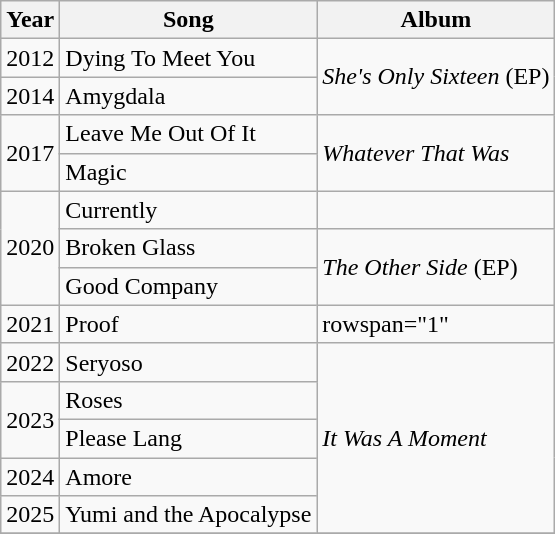<table class="wikitable">
<tr>
<th>Year</th>
<th>Song</th>
<th>Album</th>
</tr>
<tr>
<td>2012</td>
<td>Dying To Meet You</td>
<td rowspan=2><em>She's Only Sixteen</em> (EP)</td>
</tr>
<tr>
<td>2014</td>
<td>Amygdala</td>
</tr>
<tr>
<td rowspan="2">2017</td>
<td>Leave Me Out Of It</td>
<td rowspan="2"><em>Whatever That Was</em></td>
</tr>
<tr>
<td>Magic</td>
</tr>
<tr>
<td rowspan="3">2020</td>
<td>Currently</td>
<td></td>
</tr>
<tr>
<td>Broken Glass</td>
<td rowspan="2"><em>The Other Side</em> (EP)</td>
</tr>
<tr>
<td>Good Company</td>
</tr>
<tr>
<td rowspan="1">2021</td>
<td>Proof</td>
<td>rowspan="1" </td>
</tr>
<tr>
<td>2022</td>
<td>Seryoso</td>
<td rowspan="5"><em>It Was A Moment</em></td>
</tr>
<tr>
<td rowspan="2">2023</td>
<td>Roses</td>
</tr>
<tr>
<td>Please Lang</td>
</tr>
<tr>
<td>2024</td>
<td>Amore</td>
</tr>
<tr>
<td>2025</td>
<td>Yumi and the Apocalypse</td>
</tr>
<tr>
</tr>
</table>
